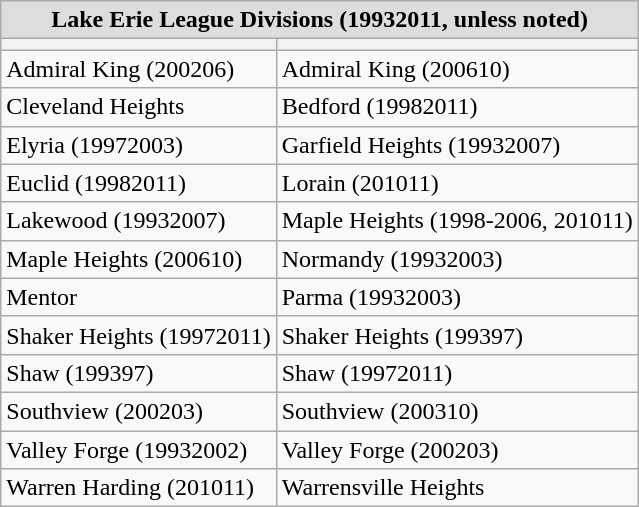<table class="wikitable">
<tr style="background:#ccf;">
<th colspan="4" style="background:#ddd;">Lake Erie League Divisions (19932011, unless noted)</th>
</tr>
<tr>
<th></th>
<th></th>
</tr>
<tr>
<td>Admiral King (200206)</td>
<td>Admiral King (200610)</td>
</tr>
<tr>
<td>Cleveland Heights</td>
<td>Bedford (19982011)</td>
</tr>
<tr>
<td>Elyria (19972003)</td>
<td>Garfield Heights (19932007)</td>
</tr>
<tr>
<td>Euclid (19982011)</td>
<td>Lorain (201011)</td>
</tr>
<tr>
<td>Lakewood (19932007)</td>
<td>Maple Heights (1998-2006, 201011)</td>
</tr>
<tr>
<td>Maple Heights (200610)</td>
<td>Normandy (19932003)</td>
</tr>
<tr>
<td>Mentor</td>
<td>Parma (19932003)</td>
</tr>
<tr>
<td>Shaker Heights (19972011)</td>
<td>Shaker Heights (199397)</td>
</tr>
<tr>
<td>Shaw (199397)</td>
<td>Shaw (19972011)</td>
</tr>
<tr>
<td>Southview (200203)</td>
<td>Southview (200310)</td>
</tr>
<tr>
<td>Valley Forge (19932002)</td>
<td>Valley Forge (200203)</td>
</tr>
<tr>
<td>Warren Harding (201011)</td>
<td>Warrensville Heights</td>
</tr>
</table>
